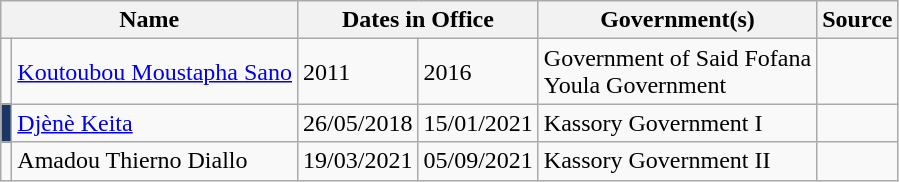<table class="wikitable alternance">
<tr>
<th colspan="2" scope="col">Name</th>
<th colspan="2" scope="col">Dates in Office</th>
<th scope="col">Government(s)</th>
<th>Source</th>
</tr>
<tr>
<td></td>
<td><a href='#'>Koutoubou Moustapha Sano</a></td>
<td>2011</td>
<td>2016</td>
<td>Government of Said Fofana<br>Youla Government</td>
<td></td>
</tr>
<tr>
<td bgcolor="#1B3665"></td>
<td><a href='#'>Djènè Keita</a></td>
<td>26/05/2018</td>
<td>15/01/2021</td>
<td>Kassory Government I</td>
<td></td>
</tr>
<tr>
<td></td>
<td>Amadou Thierno Diallo</td>
<td>19/03/2021</td>
<td>05/09/2021</td>
<td>Kassory Government II</td>
<td></td>
</tr>
</table>
